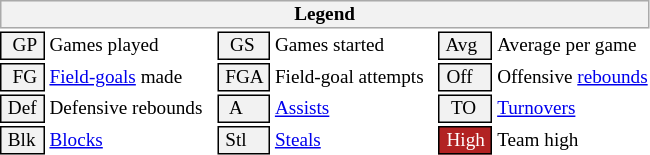<table class="toccolours" style="font-size: 80%; white-space: nowrap;">
<tr>
<th colspan="6" style="background-color: #F2F2F2; border: 1px solid #AAAAAA;">Legend</th>
</tr>
<tr>
<td style="background-color: #F2F2F2; border: 1px solid black;">  GP </td>
<td>Games played</td>
<td style="background-color: #F2F2F2; border: 1px solid black">  GS </td>
<td>Games started</td>
<td style="background-color: #F2F2F2; border: 1px solid black"> Avg </td>
<td>Average per game</td>
</tr>
<tr>
<td style="background-color: #F2F2F2; border: 1px solid black">  FG </td>
<td style="padding-right: 8px"><a href='#'>Field-goals</a> made</td>
<td style="background-color: #F2F2F2; border: 1px solid black"> FGA </td>
<td style="padding-right: 8px">Field-goal attempts</td>
<td style="background-color: #F2F2F2; border: 1px solid black;"> Off </td>
<td>Offensive <a href='#'>rebounds</a></td>
</tr>
<tr>
<td style="background-color: #F2F2F2; border: 1px solid black;"> Def </td>
<td style="padding-right: 8px">Defensive rebounds</td>
<td style="background-color: #F2F2F2; border: 1px solid black">  A </td>
<td style="padding-right: 8px"><a href='#'>Assists</a></td>
<td style="background-color: #F2F2F2; border: 1px solid black">  TO</td>
<td><a href='#'>Turnovers</a></td>
</tr>
<tr>
<td style="background-color: #F2F2F2; border: 1px solid black;"> Blk </td>
<td><a href='#'>Blocks</a></td>
<td style="background-color: #F2F2F2; border: 1px solid black"> Stl </td>
<td><a href='#'>Steals</a></td>
<td style="background:#B22222; color:#ffffff; border: 1px solid black"> High </td>
<td>Team high</td>
</tr>
<tr>
</tr>
</table>
